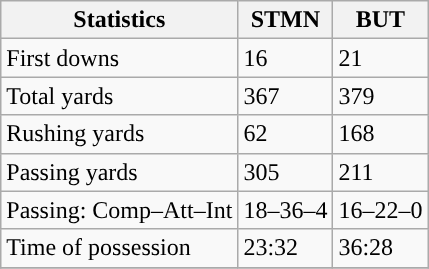<table class="wikitable" style="float: left;">
<tr>
<th>Statistics</th>
<th>STMN</th>
<th>BUT</th>
</tr>
<tr>
<td>First downs</td>
<td>16</td>
<td>21</td>
</tr>
<tr>
<td>Total yards</td>
<td>367</td>
<td>379</td>
</tr>
<tr>
<td>Rushing yards</td>
<td>62</td>
<td>168</td>
</tr>
<tr>
<td>Passing yards</td>
<td>305</td>
<td>211</td>
</tr>
<tr>
<td>Passing: Comp–Att–Int</td>
<td>18–36–4</td>
<td>16–22–0</td>
</tr>
<tr>
<td>Time of possession</td>
<td>23:32</td>
<td>36:28</td>
</tr>
<tr>
</tr>
</table>
